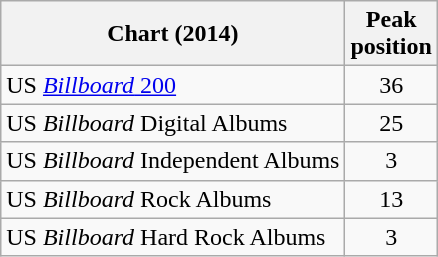<table class="wikitable">
<tr>
<th>Chart (2014)</th>
<th>Peak<br>position<br></th>
</tr>
<tr>
<td>US <a href='#'><em>Billboard</em> 200</a></td>
<td style="text-align:center;">36</td>
</tr>
<tr>
<td>US <em>Billboard</em> Digital Albums</td>
<td style="text-align:center;">25</td>
</tr>
<tr>
<td>US <em>Billboard</em> Independent Albums</td>
<td style="text-align:center;">3</td>
</tr>
<tr>
<td>US <em>Billboard</em> Rock Albums</td>
<td style="text-align:center;">13</td>
</tr>
<tr>
<td>US <em>Billboard</em> Hard Rock Albums</td>
<td style="text-align:center;">3</td>
</tr>
</table>
